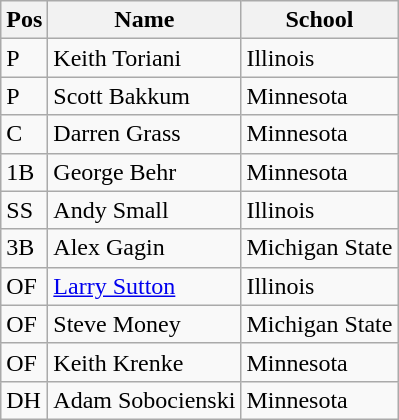<table class=wikitable>
<tr>
<th>Pos</th>
<th>Name</th>
<th>School</th>
</tr>
<tr>
<td>P</td>
<td>Keith Toriani</td>
<td>Illinois</td>
</tr>
<tr>
<td>P</td>
<td>Scott Bakkum</td>
<td>Minnesota</td>
</tr>
<tr>
<td>C</td>
<td>Darren Grass</td>
<td>Minnesota</td>
</tr>
<tr>
<td>1B</td>
<td>George Behr</td>
<td>Minnesota</td>
</tr>
<tr>
<td>SS</td>
<td>Andy Small</td>
<td>Illinois</td>
</tr>
<tr>
<td>3B</td>
<td>Alex Gagin</td>
<td>Michigan State</td>
</tr>
<tr>
<td>OF</td>
<td><a href='#'>Larry Sutton</a></td>
<td>Illinois</td>
</tr>
<tr>
<td>OF</td>
<td>Steve Money</td>
<td>Michigan State</td>
</tr>
<tr>
<td>OF</td>
<td>Keith Krenke</td>
<td>Minnesota</td>
</tr>
<tr>
<td>DH</td>
<td>Adam Sobocienski</td>
<td>Minnesota</td>
</tr>
</table>
